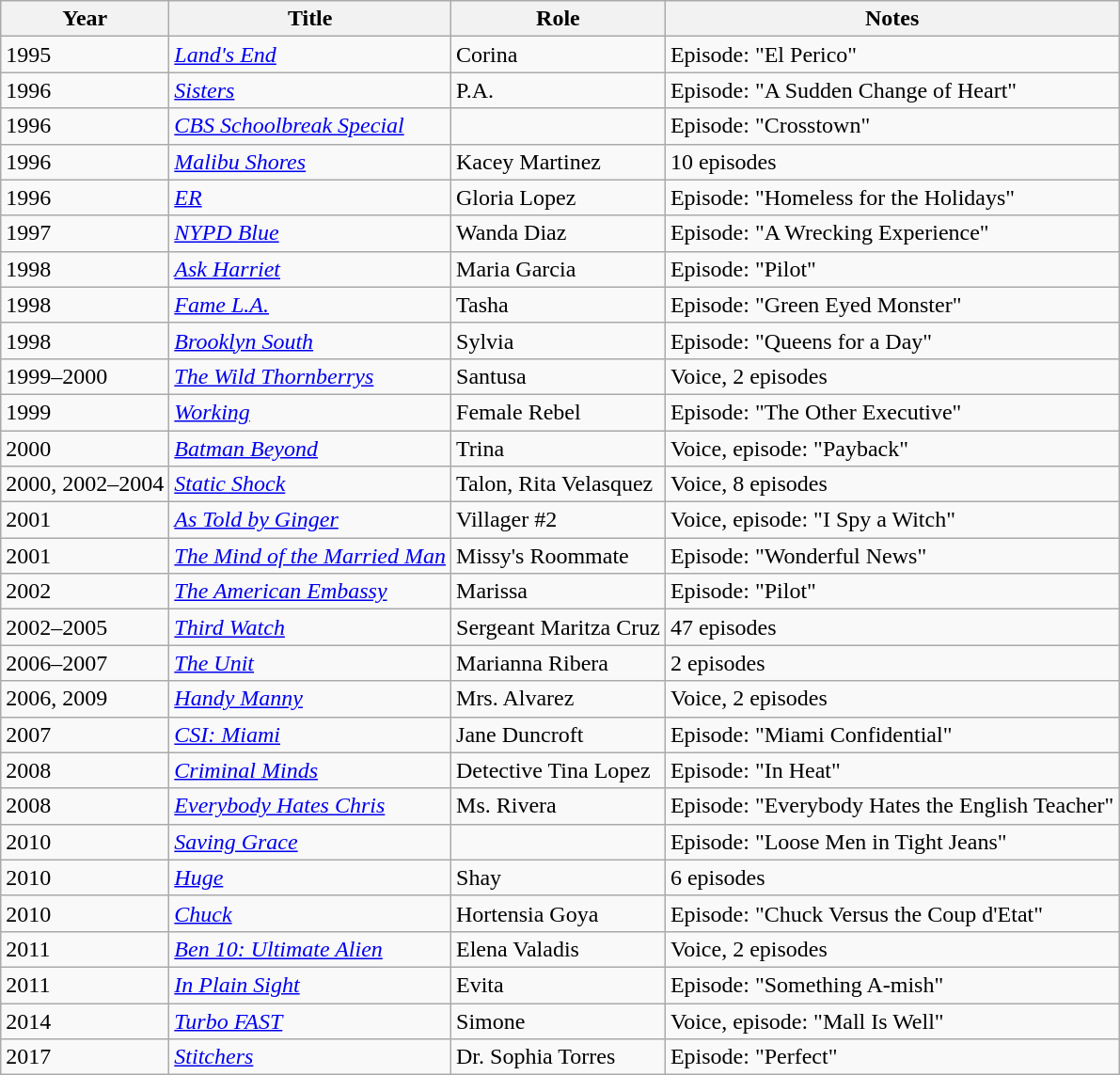<table class="wikitable sortable">
<tr>
<th>Year</th>
<th>Title</th>
<th>Role</th>
<th>Notes</th>
</tr>
<tr>
<td>1995</td>
<td><em><a href='#'>Land's End</a></em></td>
<td>Corina</td>
<td>Episode: "El Perico"</td>
</tr>
<tr>
<td>1996</td>
<td><em><a href='#'>Sisters</a></em></td>
<td>P.A.</td>
<td>Episode: "A Sudden Change of Heart"</td>
</tr>
<tr>
<td>1996</td>
<td><em><a href='#'>CBS Schoolbreak Special</a></em></td>
<td></td>
<td>Episode: "Crosstown"</td>
</tr>
<tr>
<td>1996</td>
<td><em><a href='#'>Malibu Shores</a></em></td>
<td>Kacey Martinez</td>
<td>10 episodes</td>
</tr>
<tr>
<td>1996</td>
<td><em><a href='#'>ER</a></em></td>
<td>Gloria Lopez</td>
<td>Episode: "Homeless for the Holidays"</td>
</tr>
<tr>
<td>1997</td>
<td><em><a href='#'>NYPD Blue</a></em></td>
<td>Wanda Diaz</td>
<td>Episode: "A Wrecking Experience"</td>
</tr>
<tr>
<td>1998</td>
<td><em><a href='#'>Ask Harriet</a></em></td>
<td>Maria Garcia</td>
<td>Episode: "Pilot"</td>
</tr>
<tr>
<td>1998</td>
<td><em><a href='#'>Fame L.A.</a></em></td>
<td>Tasha</td>
<td>Episode: "Green Eyed Monster"</td>
</tr>
<tr>
<td>1998</td>
<td><em><a href='#'>Brooklyn South</a></em></td>
<td>Sylvia</td>
<td>Episode: "Queens for a Day"</td>
</tr>
<tr>
<td>1999–2000</td>
<td><em><a href='#'>The Wild Thornberrys</a></em></td>
<td>Santusa</td>
<td>Voice, 2 episodes</td>
</tr>
<tr>
<td>1999</td>
<td><em><a href='#'>Working</a></em></td>
<td>Female Rebel</td>
<td>Episode: "The Other Executive"</td>
</tr>
<tr>
<td>2000</td>
<td><em><a href='#'>Batman Beyond</a></em></td>
<td>Trina</td>
<td>Voice, episode: "Payback"</td>
</tr>
<tr>
<td>2000, 2002–2004</td>
<td><em><a href='#'>Static Shock</a></em></td>
<td>Talon, Rita Velasquez</td>
<td>Voice, 8 episodes</td>
</tr>
<tr>
<td>2001</td>
<td><em><a href='#'>As Told by Ginger</a></em></td>
<td>Villager #2</td>
<td>Voice, episode: "I Spy a Witch"</td>
</tr>
<tr>
<td>2001</td>
<td><em><a href='#'>The Mind of the Married Man</a></em></td>
<td>Missy's Roommate</td>
<td>Episode: "Wonderful News"</td>
</tr>
<tr>
<td>2002</td>
<td><em><a href='#'>The American Embassy</a></em></td>
<td>Marissa</td>
<td>Episode: "Pilot"</td>
</tr>
<tr>
<td>2002–2005</td>
<td><em><a href='#'>Third Watch</a></em></td>
<td>Sergeant Maritza Cruz</td>
<td>47 episodes</td>
</tr>
<tr>
<td>2006–2007</td>
<td><em><a href='#'>The Unit</a></em></td>
<td>Marianna Ribera</td>
<td>2 episodes</td>
</tr>
<tr>
<td>2006, 2009</td>
<td><em><a href='#'>Handy Manny</a></em></td>
<td>Mrs. Alvarez</td>
<td>Voice, 2 episodes</td>
</tr>
<tr>
<td>2007</td>
<td><em><a href='#'>CSI: Miami</a></em></td>
<td>Jane Duncroft</td>
<td>Episode: "Miami Confidential"</td>
</tr>
<tr>
<td>2008</td>
<td><em><a href='#'>Criminal Minds</a></em></td>
<td>Detective Tina Lopez</td>
<td>Episode: "In Heat"</td>
</tr>
<tr>
<td>2008</td>
<td><em><a href='#'>Everybody Hates Chris</a></em></td>
<td>Ms. Rivera</td>
<td>Episode: "Everybody Hates the English Teacher"</td>
</tr>
<tr>
<td>2010</td>
<td><em><a href='#'>Saving Grace</a></em></td>
<td></td>
<td>Episode: "Loose Men in Tight Jeans"</td>
</tr>
<tr>
<td>2010</td>
<td><em><a href='#'>Huge</a></em></td>
<td>Shay</td>
<td>6 episodes</td>
</tr>
<tr>
<td>2010</td>
<td><em><a href='#'>Chuck</a></em></td>
<td>Hortensia Goya</td>
<td>Episode: "Chuck Versus the Coup d'Etat"</td>
</tr>
<tr>
<td>2011</td>
<td><em><a href='#'>Ben 10: Ultimate Alien</a></em></td>
<td>Elena Valadis</td>
<td>Voice, 2 episodes</td>
</tr>
<tr>
<td>2011</td>
<td><em><a href='#'>In Plain Sight</a></em></td>
<td>Evita</td>
<td>Episode: "Something A-mish"</td>
</tr>
<tr>
<td>2014</td>
<td><em><a href='#'>Turbo FAST</a></em></td>
<td>Simone</td>
<td>Voice, episode: "Mall Is Well"</td>
</tr>
<tr>
<td>2017</td>
<td><em><a href='#'>Stitchers</a></em></td>
<td>Dr. Sophia Torres</td>
<td>Episode: "Perfect"</td>
</tr>
</table>
